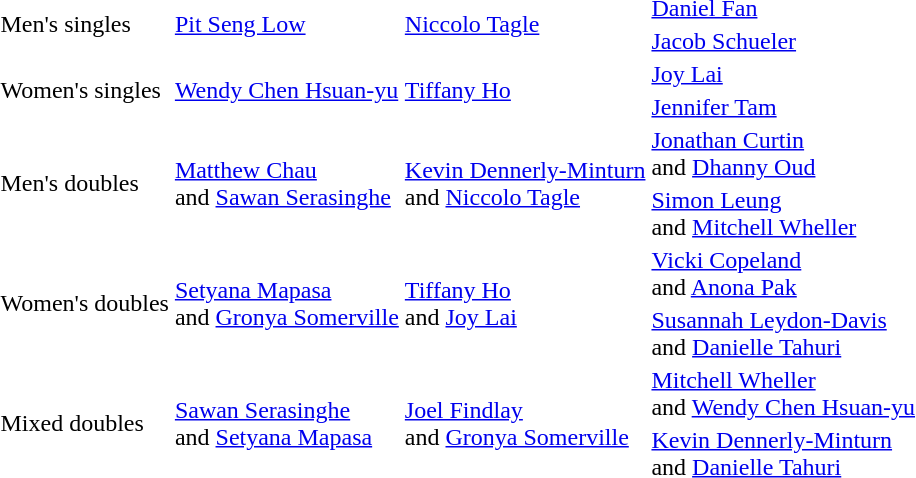<table>
<tr>
<td rowspan=2>Men's singles</td>
<td rowspan=2> <a href='#'>Pit Seng Low</a></td>
<td rowspan=2> <a href='#'>Niccolo Tagle</a></td>
<td> <a href='#'>Daniel Fan</a></td>
</tr>
<tr>
<td> <a href='#'>Jacob Schueler</a></td>
</tr>
<tr>
<td rowspan=2>Women's singles</td>
<td rowspan=2> <a href='#'>Wendy Chen Hsuan-yu</a></td>
<td rowspan=2> <a href='#'>Tiffany Ho</a></td>
<td> <a href='#'>Joy Lai</a></td>
</tr>
<tr>
<td> <a href='#'>Jennifer Tam</a></td>
</tr>
<tr>
<td rowspan=2>Men's doubles</td>
<td rowspan=2> <a href='#'>Matthew Chau</a><br>and <a href='#'>Sawan Serasinghe</a></td>
<td rowspan=2> <a href='#'>Kevin Dennerly-Minturn</a><br>and <a href='#'>Niccolo Tagle</a></td>
<td> <a href='#'>Jonathan Curtin</a><br>and <a href='#'>Dhanny Oud</a></td>
</tr>
<tr>
<td> <a href='#'>Simon Leung</a><br>and <a href='#'>Mitchell Wheller</a></td>
</tr>
<tr>
<td rowspan=2>Women's doubles</td>
<td rowspan=2> <a href='#'>Setyana Mapasa</a><br>and <a href='#'>Gronya Somerville</a></td>
<td rowspan=2> <a href='#'>Tiffany Ho</a><br>and <a href='#'>Joy Lai</a></td>
<td> <a href='#'>Vicki Copeland</a><br>and <a href='#'>Anona Pak</a></td>
</tr>
<tr>
<td> <a href='#'>Susannah Leydon-Davis</a><br>and <a href='#'>Danielle Tahuri</a></td>
</tr>
<tr>
<td rowspan=2>Mixed doubles</td>
<td rowspan=2> <a href='#'>Sawan Serasinghe</a><br> and <a href='#'>Setyana Mapasa</a></td>
<td rowspan=2> <a href='#'>Joel Findlay</a><br>and <a href='#'>Gronya Somerville</a></td>
<td> <a href='#'>Mitchell Wheller</a><br>and <a href='#'>Wendy Chen Hsuan-yu</a></td>
</tr>
<tr>
<td> <a href='#'>Kevin Dennerly-Minturn</a><br>and <a href='#'>Danielle Tahuri</a></td>
</tr>
</table>
